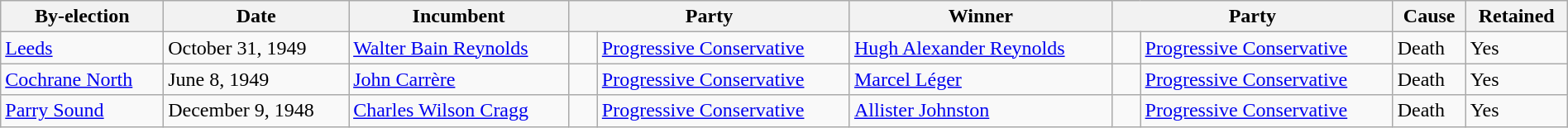<table class=wikitable style="width:100%">
<tr>
<th>By-election</th>
<th>Date</th>
<th>Incumbent</th>
<th colspan=2>Party</th>
<th>Winner</th>
<th colspan=2>Party</th>
<th>Cause</th>
<th>Retained</th>
</tr>
<tr>
<td><a href='#'>Leeds</a></td>
<td>October 31, 1949</td>
<td><a href='#'>Walter Bain Reynolds</a></td>
<td>   </td>
<td><a href='#'>Progressive Conservative</a></td>
<td><a href='#'>Hugh Alexander Reynolds</a></td>
<td>   </td>
<td><a href='#'>Progressive Conservative</a></td>
<td>Death</td>
<td>Yes</td>
</tr>
<tr>
<td><a href='#'>Cochrane North</a></td>
<td>June 8, 1949</td>
<td><a href='#'>John Carrère</a></td>
<td>   </td>
<td><a href='#'>Progressive Conservative</a></td>
<td><a href='#'>Marcel Léger</a></td>
<td>   </td>
<td><a href='#'>Progressive Conservative</a></td>
<td>Death</td>
<td>Yes</td>
</tr>
<tr>
<td><a href='#'>Parry Sound</a></td>
<td>December 9, 1948</td>
<td><a href='#'>Charles Wilson Cragg</a></td>
<td>   </td>
<td><a href='#'>Progressive Conservative</a></td>
<td><a href='#'>Allister Johnston</a></td>
<td>   </td>
<td><a href='#'>Progressive Conservative</a></td>
<td>Death</td>
<td>Yes</td>
</tr>
</table>
